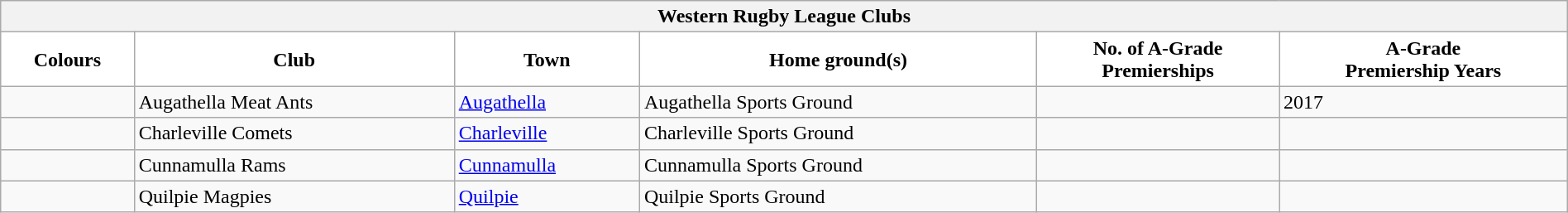<table class="wikitable" style="width:100%; text-align:left">
<tr>
<th colspan="6">Western Rugby League Clubs</th>
</tr>
<tr>
<th style="background:white">Colours</th>
<th style="background:white">Club</th>
<th style="background:white">Town</th>
<th style="background:white">Home ground(s)</th>
<th style="background:white">No. of A-Grade<br>Premierships</th>
<th style="background:white">A-Grade<br>Premiership Years</th>
</tr>
<tr>
<td></td>
<td>Augathella Meat Ants</td>
<td><a href='#'>Augathella</a></td>
<td>Augathella Sports Ground</td>
<td></td>
<td>2017</td>
</tr>
<tr>
<td></td>
<td>Charleville Comets</td>
<td><a href='#'>Charleville</a></td>
<td>Charleville Sports Ground</td>
<td></td>
<td></td>
</tr>
<tr>
<td></td>
<td>Cunnamulla Rams</td>
<td><a href='#'>Cunnamulla</a></td>
<td>Cunnamulla Sports Ground</td>
<td></td>
<td></td>
</tr>
<tr>
<td></td>
<td>Quilpie Magpies</td>
<td><a href='#'>Quilpie</a></td>
<td>Quilpie Sports Ground</td>
<td></td>
<td></td>
</tr>
</table>
